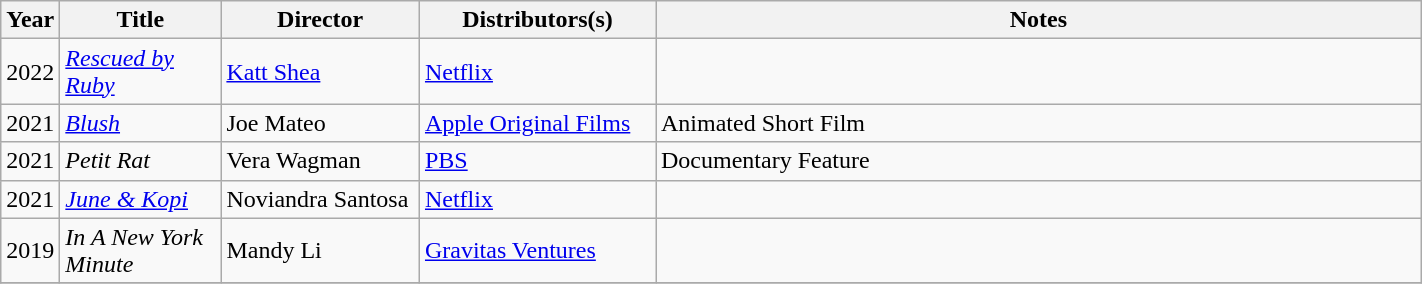<table class="wikitable sortable" width=75%>
<tr>
<th width="15">Year</th>
<th width="100">Title</th>
<th width="125">Director</th>
<th width="150">Distributors(s)</th>
<th>Notes</th>
</tr>
<tr>
<td>2022</td>
<td><em><a href='#'>Rescued by Ruby</a></em></td>
<td><a href='#'>Katt Shea</a></td>
<td><a href='#'>Netflix</a></td>
<td></td>
</tr>
<tr>
<td>2021</td>
<td><em><a href='#'>Blush</a></em></td>
<td>Joe Mateo</td>
<td><a href='#'>Apple Original Films</a></td>
<td>Animated Short Film</td>
</tr>
<tr>
<td>2021</td>
<td><em>Petit Rat</em></td>
<td>Vera Wagman</td>
<td><a href='#'>PBS</a></td>
<td>Documentary Feature</td>
</tr>
<tr>
<td>2021</td>
<td><em><a href='#'>June & Kopi</a></em></td>
<td>Noviandra Santosa</td>
<td><a href='#'>Netflix</a></td>
<td></td>
</tr>
<tr>
<td>2019</td>
<td><em>In A New York Minute</em></td>
<td>Mandy Li</td>
<td><a href='#'>Gravitas Ventures</a></td>
<td></td>
</tr>
<tr>
</tr>
</table>
